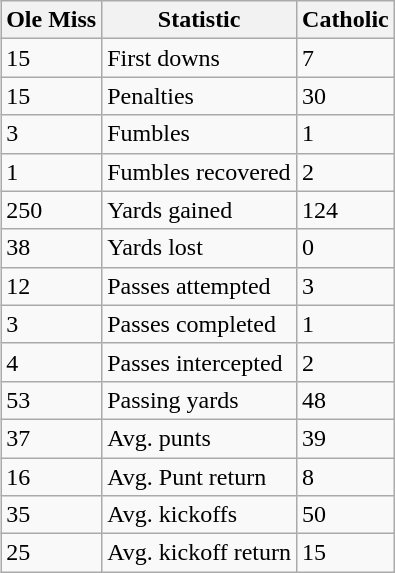<table class="wikitable" style="float: right; margin-left:1em">
<tr>
<th>Ole Miss</th>
<th>Statistic</th>
<th>Catholic</th>
</tr>
<tr>
<td>15</td>
<td>First downs</td>
<td>7</td>
</tr>
<tr>
<td>15</td>
<td>Penalties</td>
<td>30</td>
</tr>
<tr>
<td>3</td>
<td>Fumbles</td>
<td>1</td>
</tr>
<tr>
<td>1</td>
<td>Fumbles recovered</td>
<td>2</td>
</tr>
<tr>
<td>250</td>
<td>Yards gained</td>
<td>124</td>
</tr>
<tr>
<td>38</td>
<td>Yards lost</td>
<td>0</td>
</tr>
<tr>
<td>12</td>
<td>Passes attempted</td>
<td>3</td>
</tr>
<tr>
<td>3</td>
<td>Passes completed</td>
<td>1</td>
</tr>
<tr>
<td>4</td>
<td>Passes intercepted</td>
<td>2</td>
</tr>
<tr>
<td>53</td>
<td>Passing yards</td>
<td>48</td>
</tr>
<tr>
<td>37</td>
<td>Avg. punts</td>
<td>39</td>
</tr>
<tr>
<td>16</td>
<td>Avg. Punt return</td>
<td>8</td>
</tr>
<tr>
<td>35</td>
<td>Avg. kickoffs</td>
<td>50</td>
</tr>
<tr>
<td>25</td>
<td>Avg. kickoff return</td>
<td>15</td>
</tr>
</table>
